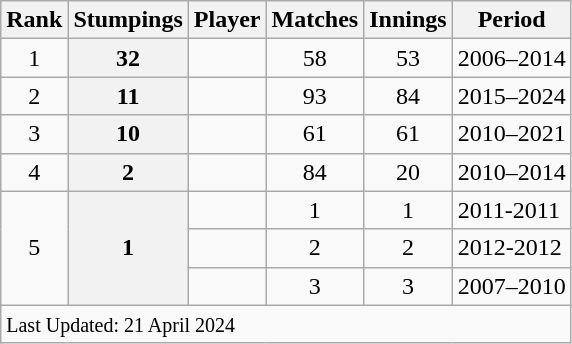<table class="wikitable plainrowheaders sortable">
<tr>
<th scope=col>Rank</th>
<th scope=col>Stumpings</th>
<th scope=col>Player</th>
<th scope=col>Matches</th>
<th scope=col>Innings</th>
<th scope=col>Period</th>
</tr>
<tr>
<td align=center>1</td>
<th scope=row style=text-align:center;>32</th>
<td></td>
<td align=center>58</td>
<td align=center>53</td>
<td>2006–2014</td>
</tr>
<tr>
<td align=center>2</td>
<th scope=row style=text-align:center;>11</th>
<td> </td>
<td align=center>93</td>
<td align=center>84</td>
<td>2015–2024</td>
</tr>
<tr>
<td align=center>3</td>
<th scope=row style=text-align:center;>10</th>
<td></td>
<td align=center>61</td>
<td align=center>61</td>
<td>2010–2021</td>
</tr>
<tr>
<td align=center>4</td>
<th scope=row style=text-align:center;>2</th>
<td></td>
<td align=center>84</td>
<td align=center>20</td>
<td>2010–2014</td>
</tr>
<tr>
<td align=center rowspan=3>5</td>
<th scope=row style=text-align:center; rowspan=3>1</th>
<td></td>
<td align=center>1</td>
<td align=center>1</td>
<td>2011-2011</td>
</tr>
<tr>
<td></td>
<td align=center>2</td>
<td align=center>2</td>
<td>2012-2012</td>
</tr>
<tr>
<td></td>
<td align=center>3</td>
<td align=center>3</td>
<td>2007–2010</td>
</tr>
<tr class=sortbottom>
<td colspan=6><small>Last Updated: 21 April 2024</small></td>
</tr>
</table>
